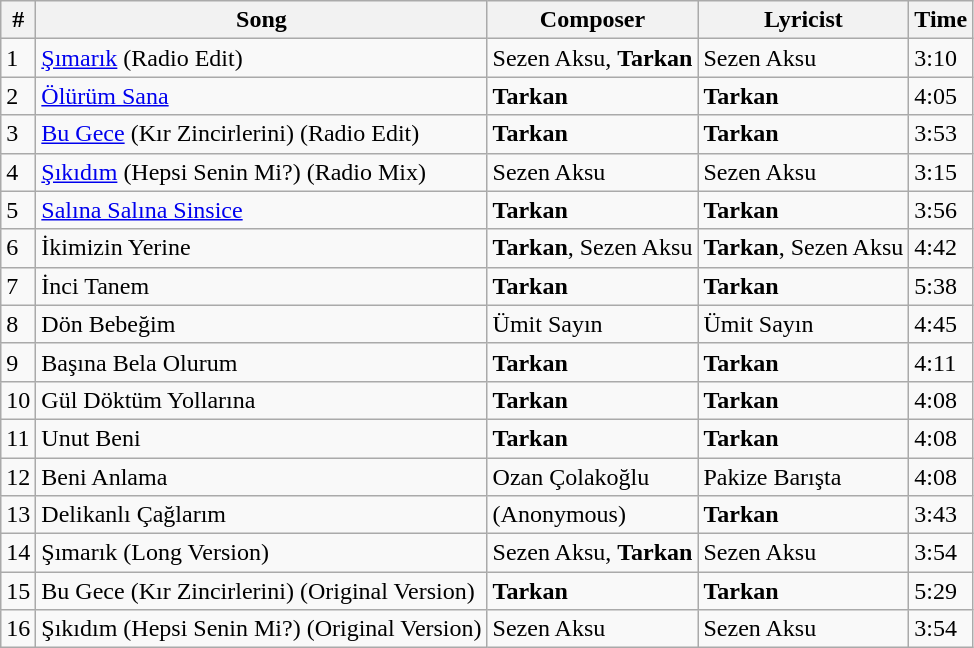<table class="wikitable">
<tr>
<th align="center">#</th>
<th align="center">Song</th>
<th align="center">Composer</th>
<th align="center">Lyricist</th>
<th align="center">Time</th>
</tr>
<tr>
<td>1</td>
<td><a href='#'>Şımarık</a> (Radio Edit)</td>
<td>Sezen Aksu, <strong>Tarkan</strong></td>
<td>Sezen Aksu</td>
<td>3:10</td>
</tr>
<tr>
<td>2</td>
<td><a href='#'>Ölürüm Sana</a></td>
<td><strong>Tarkan</strong></td>
<td><strong>Tarkan</strong></td>
<td>4:05</td>
</tr>
<tr>
<td>3</td>
<td><a href='#'>Bu Gece</a> (Kır Zincirlerini) (Radio Edit)</td>
<td><strong>Tarkan</strong></td>
<td><strong>Tarkan</strong></td>
<td>3:53</td>
</tr>
<tr>
<td>4</td>
<td><a href='#'>Şıkıdım</a> (Hepsi Senin Mi?) (Radio Mix)</td>
<td>Sezen Aksu</td>
<td>Sezen Aksu</td>
<td>3:15</td>
</tr>
<tr>
<td>5</td>
<td><a href='#'>Salına Salına Sinsice</a></td>
<td><strong>Tarkan</strong></td>
<td><strong>Tarkan</strong></td>
<td>3:56</td>
</tr>
<tr>
<td>6</td>
<td>İkimizin Yerine</td>
<td><strong>Tarkan</strong>, Sezen Aksu</td>
<td><strong>Tarkan</strong>, Sezen Aksu</td>
<td>4:42</td>
</tr>
<tr>
<td>7</td>
<td>İnci Tanem</td>
<td><strong>Tarkan</strong></td>
<td><strong>Tarkan</strong></td>
<td>5:38</td>
</tr>
<tr>
<td>8</td>
<td>Dön Bebeğim</td>
<td>Ümit Sayın</td>
<td>Ümit Sayın</td>
<td>4:45</td>
</tr>
<tr>
<td>9</td>
<td>Başına Bela Olurum</td>
<td><strong>Tarkan</strong></td>
<td><strong>Tarkan</strong></td>
<td>4:11</td>
</tr>
<tr>
<td>10</td>
<td>Gül Döktüm Yollarına</td>
<td><strong>Tarkan</strong></td>
<td><strong>Tarkan</strong></td>
<td>4:08</td>
</tr>
<tr>
<td>11</td>
<td>Unut Beni</td>
<td><strong>Tarkan</strong></td>
<td><strong>Tarkan</strong></td>
<td>4:08</td>
</tr>
<tr>
<td>12</td>
<td>Beni Anlama</td>
<td>Ozan Çolakoğlu</td>
<td>Pakize Barışta</td>
<td>4:08</td>
</tr>
<tr>
<td>13</td>
<td>Delikanlı Çağlarım</td>
<td>(Anonymous)</td>
<td><strong>Tarkan</strong></td>
<td>3:43</td>
</tr>
<tr>
<td>14</td>
<td>Şımarık (Long Version)</td>
<td>Sezen Aksu, <strong>Tarkan</strong></td>
<td>Sezen Aksu</td>
<td>3:54</td>
</tr>
<tr>
<td>15</td>
<td>Bu Gece (Kır Zincirlerini) (Original Version)</td>
<td><strong>Tarkan</strong></td>
<td><strong>Tarkan</strong></td>
<td>5:29</td>
</tr>
<tr>
<td>16</td>
<td>Şıkıdım (Hepsi Senin Mi?)  (Original Version)</td>
<td>Sezen Aksu</td>
<td>Sezen Aksu</td>
<td>3:54</td>
</tr>
</table>
